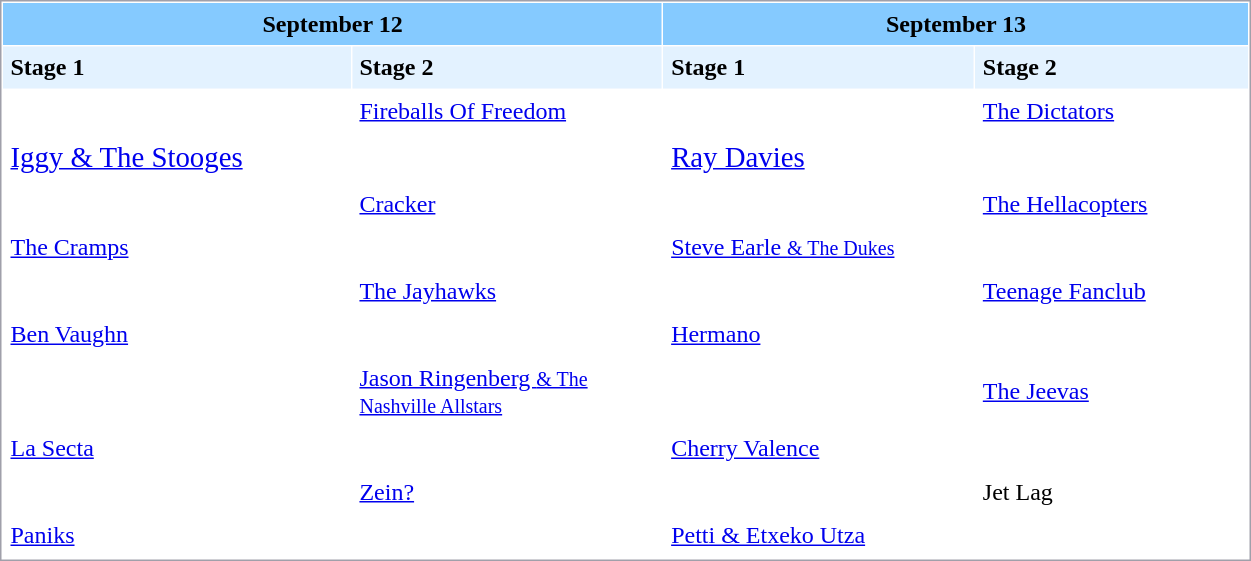<table style="border: 1px solid #a0a0aa; width: 66%" cellpadding="5" cellspacing="1">
<tr>
<th width=50% colspan="2" style="background:#85CAFF"><strong>September 12</strong></th>
<th width=50% colspan="2" style="background:#85CAFF"><strong>September 13</strong></th>
</tr>
<tr>
<td width=28% style="background-color: #E3F2FF;"><strong>Stage 1</strong></td>
<td width=25% style="background-color: #E3F2FF;"><strong>Stage 2</strong></td>
<td width=25% style="background-color: #E3F2FF;"><strong>Stage 1</strong></td>
<td width=25% style="background-color: #E3F2FF;"><strong>Stage 2</strong></td>
</tr>
<tr>
<td></td>
<td><a href='#'>Fireballs Of Freedom</a></td>
<td></td>
<td><a href='#'>The Dictators</a></td>
</tr>
<tr>
<td><big><a href='#'>Iggy & The Stooges</a></big></td>
<td></td>
<td><big><a href='#'>Ray Davies</a></big></td>
<td></td>
</tr>
<tr>
<td></td>
<td><a href='#'>Cracker</a></td>
<td></td>
<td><a href='#'>The Hellacopters</a></td>
</tr>
<tr>
<td><a href='#'>The Cramps</a></td>
<td></td>
<td><a href='#'>Steve Earle <small>& The Dukes</small></a></td>
<td></td>
</tr>
<tr>
<td></td>
<td><a href='#'>The Jayhawks</a></td>
<td></td>
<td><a href='#'>Teenage Fanclub</a></td>
</tr>
<tr>
<td><a href='#'>Ben Vaughn</a></td>
<td></td>
<td><a href='#'>Hermano</a></td>
<td></td>
</tr>
<tr>
<td></td>
<td><a href='#'>Jason Ringenberg <small>& The Nashville Allstars</small></a></td>
<td></td>
<td><a href='#'>The Jeevas</a></td>
</tr>
<tr>
<td><a href='#'>La Secta</a></td>
<td></td>
<td><a href='#'>Cherry Valence</a></td>
<td></td>
</tr>
<tr>
<td></td>
<td><a href='#'>Zein?</a></td>
<td></td>
<td>Jet Lag</td>
</tr>
<tr>
<td><a href='#'>Paniks</a></td>
<td></td>
<td><a href='#'>Petti & Etxeko Utza</a></td>
<td></td>
</tr>
<tr>
</tr>
</table>
